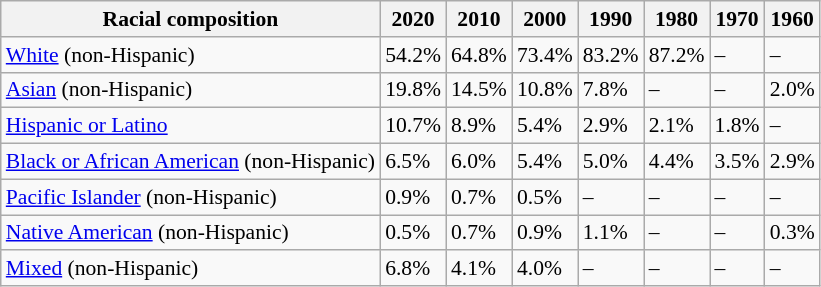<table class="wikitable sortable collapsible" style="font-size: 90%;">
<tr>
<th>Racial composition</th>
<th>2020</th>
<th>2010</th>
<th>2000</th>
<th>1990</th>
<th>1980</th>
<th>1970</th>
<th>1960</th>
</tr>
<tr>
<td><a href='#'>White</a> (non-Hispanic)</td>
<td>54.2%</td>
<td>64.8%</td>
<td>73.4%</td>
<td>83.2%</td>
<td>87.2%</td>
<td>–</td>
<td>–</td>
</tr>
<tr>
<td><a href='#'>Asian</a> (non-Hispanic)</td>
<td>19.8%</td>
<td>14.5%</td>
<td>10.8%</td>
<td>7.8%</td>
<td>–</td>
<td>–</td>
<td>2.0%</td>
</tr>
<tr>
<td><a href='#'>Hispanic or Latino</a></td>
<td>10.7%</td>
<td>8.9%</td>
<td>5.4%</td>
<td>2.9%</td>
<td>2.1%</td>
<td>1.8%</td>
<td>–</td>
</tr>
<tr>
<td><a href='#'>Black or African American</a> (non-Hispanic)</td>
<td>6.5%</td>
<td>6.0%</td>
<td>5.4%</td>
<td>5.0%</td>
<td>4.4%</td>
<td>3.5%</td>
<td>2.9%</td>
</tr>
<tr>
<td><a href='#'>Pacific Islander</a> (non-Hispanic)</td>
<td>0.9%</td>
<td>0.7%</td>
<td>0.5%</td>
<td>–</td>
<td>–</td>
<td>–</td>
<td>–</td>
</tr>
<tr>
<td><a href='#'>Native American</a> (non-Hispanic)</td>
<td>0.5%</td>
<td>0.7%</td>
<td>0.9%</td>
<td>1.1%</td>
<td>–</td>
<td>–</td>
<td>0.3%</td>
</tr>
<tr>
<td><a href='#'>Mixed</a> (non-Hispanic)</td>
<td>6.8%</td>
<td>4.1%</td>
<td>4.0%</td>
<td>–</td>
<td>–</td>
<td>–</td>
<td>–</td>
</tr>
</table>
